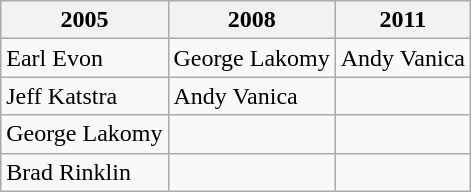<table class="wikitable">
<tr>
<th>2005</th>
<th>2008</th>
<th>2011</th>
</tr>
<tr>
<td>Earl Evon</td>
<td>George Lakomy</td>
<td>Andy Vanica</td>
</tr>
<tr>
<td>Jeff Katstra</td>
<td>Andy Vanica</td>
<td></td>
</tr>
<tr>
<td>George Lakomy</td>
<td></td>
<td></td>
</tr>
<tr>
<td>Brad Rinklin</td>
<td></td>
<td></td>
</tr>
</table>
